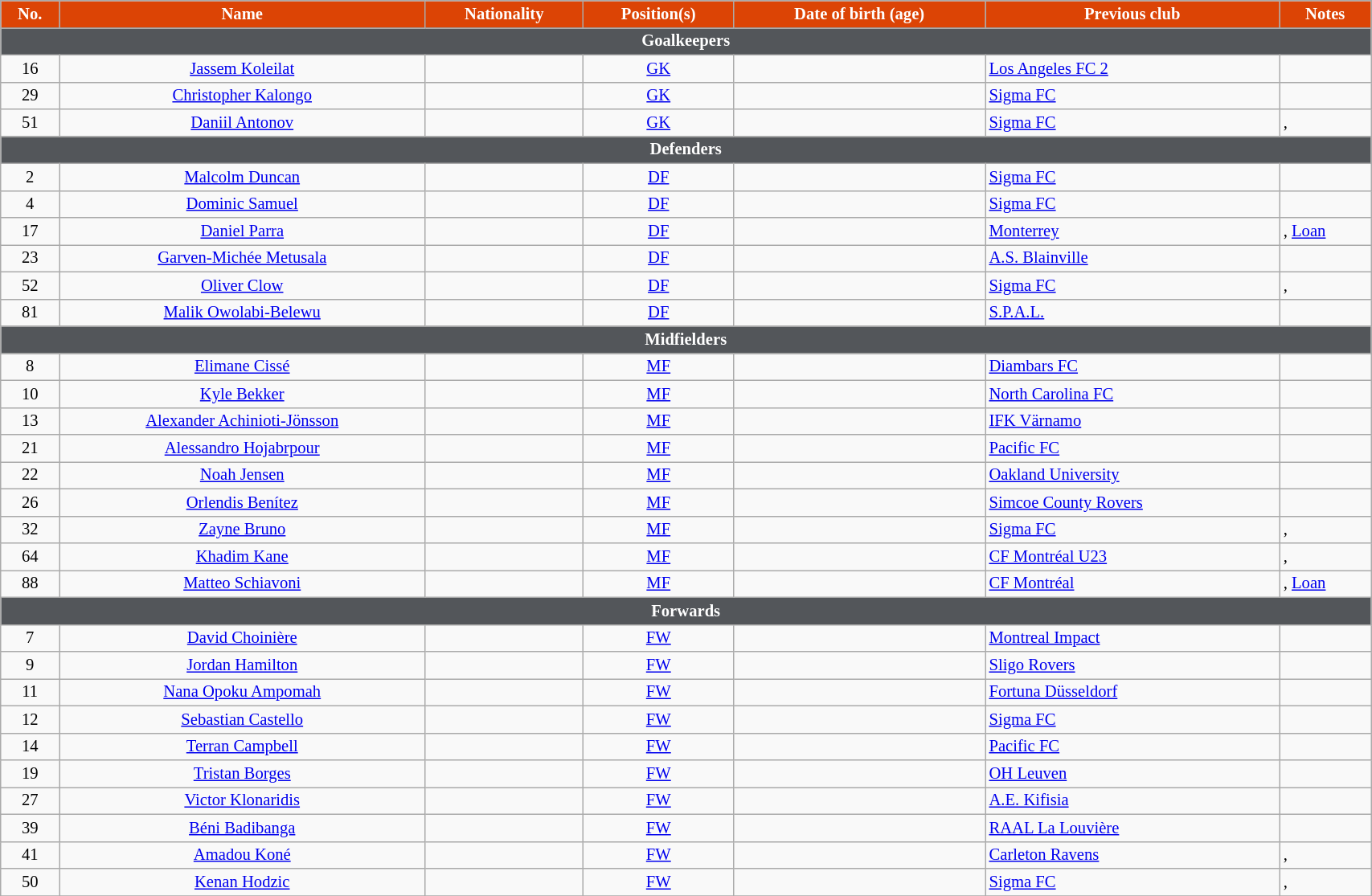<table class="wikitable" style="text-align:center; font-size:86%; width:90%;">
<tr>
<th style="background:#DC4405; color:white; text-align:center;">No.</th>
<th style="background:#DC4405; color:white; text-align:center;">Name</th>
<th style="background:#DC4405; color:white; text-align:center;">Nationality</th>
<th style="background:#DC4405; color:white; text-align:center;">Position(s)</th>
<th style="background:#DC4405; color:white; text-align:center;">Date of birth (age)</th>
<th style="background:#DC4405; color:white; text-align:center;">Previous club</th>
<th style="background:#DC4405; color:white; text-align:center;">Notes</th>
</tr>
<tr>
<th colspan="10" style="background:#53565A; color:white; text-align:center;">Goalkeepers</th>
</tr>
<tr>
<td>16</td>
<td><a href='#'>Jassem Koleilat</a></td>
<td></td>
<td><a href='#'>GK</a></td>
<td></td>
<td align="left"> <a href='#'>Los Angeles FC 2</a></td>
<td align="left"></td>
</tr>
<tr>
<td>29</td>
<td><a href='#'>Christopher Kalongo</a></td>
<td></td>
<td><a href='#'>GK</a></td>
<td></td>
<td align="left"> <a href='#'>Sigma FC</a></td>
<td align="left"></td>
</tr>
<tr>
<td>51</td>
<td><a href='#'>Daniil Antonov</a></td>
<td></td>
<td><a href='#'>GK</a></td>
<td></td>
<td align="left"> <a href='#'>Sigma FC</a></td>
<td align="left">, </td>
</tr>
<tr>
<th colspan="10" style="background:#53565A; color:white; text-align:center;">Defenders</th>
</tr>
<tr>
<td>2</td>
<td><a href='#'>Malcolm Duncan</a></td>
<td></td>
<td><a href='#'>DF</a></td>
<td></td>
<td align="left"> <a href='#'>Sigma FC</a></td>
<td align="left"></td>
</tr>
<tr>
<td>4</td>
<td><a href='#'>Dominic Samuel</a></td>
<td></td>
<td><a href='#'>DF</a></td>
<td></td>
<td align="left"> <a href='#'>Sigma FC</a></td>
<td align="left"></td>
</tr>
<tr>
<td>17</td>
<td><a href='#'>Daniel Parra</a></td>
<td></td>
<td><a href='#'>DF</a></td>
<td></td>
<td align="left"> <a href='#'>Monterrey</a></td>
<td align="left"><a href='#'></a>, <a href='#'>Loan</a></td>
</tr>
<tr>
<td>23</td>
<td><a href='#'>Garven-Michée Metusala</a></td>
<td></td>
<td><a href='#'>DF</a></td>
<td></td>
<td align="left"> <a href='#'>A.S. Blainville</a></td>
<td align="left"></td>
</tr>
<tr>
<td>52</td>
<td><a href='#'>Oliver Clow</a></td>
<td></td>
<td><a href='#'>DF</a></td>
<td></td>
<td align="left"> <a href='#'>Sigma FC</a></td>
<td align="left">, </td>
</tr>
<tr>
<td>81</td>
<td><a href='#'>Malik Owolabi-Belewu</a></td>
<td></td>
<td><a href='#'>DF</a></td>
<td></td>
<td align="left"> <a href='#'>S.P.A.L.</a></td>
<td align="left"><a href='#'></a></td>
</tr>
<tr>
<th colspan="10" style="background:#53565A; color:white; text-align:center;">Midfielders</th>
</tr>
<tr>
<td>8</td>
<td><a href='#'>Elimane Cissé</a></td>
<td></td>
<td><a href='#'>MF</a></td>
<td></td>
<td align="left"> <a href='#'>Diambars FC</a></td>
<td align="left"><a href='#'></a></td>
</tr>
<tr>
<td>10</td>
<td><a href='#'>Kyle Bekker</a></td>
<td></td>
<td><a href='#'>MF</a></td>
<td></td>
<td align="left"> <a href='#'>North Carolina FC</a></td>
<td align="left"></td>
</tr>
<tr>
<td>13</td>
<td><a href='#'>Alexander Achinioti-Jönsson</a></td>
<td></td>
<td><a href='#'>MF</a></td>
<td></td>
<td align="left"> <a href='#'>IFK Värnamo</a></td>
<td align="left"><a href='#'></a></td>
</tr>
<tr>
<td>21</td>
<td><a href='#'>Alessandro Hojabrpour</a></td>
<td></td>
<td><a href='#'>MF</a></td>
<td></td>
<td align="left"> <a href='#'>Pacific FC</a></td>
<td align="left"></td>
</tr>
<tr>
<td>22</td>
<td><a href='#'>Noah Jensen</a></td>
<td></td>
<td><a href='#'>MF</a></td>
<td></td>
<td align="left"> <a href='#'>Oakland University</a></td>
<td align="left"></td>
</tr>
<tr>
<td>26</td>
<td><a href='#'>Orlendis Benítez</a></td>
<td></td>
<td><a href='#'>MF</a></td>
<td></td>
<td align="left"> <a href='#'>Simcoe County Rovers</a></td>
<td align="left"></td>
</tr>
<tr>
<td>32</td>
<td><a href='#'>Zayne Bruno</a></td>
<td></td>
<td><a href='#'>MF</a></td>
<td></td>
<td align="left"> <a href='#'>Sigma FC</a></td>
<td align="left">, </td>
</tr>
<tr>
<td>64</td>
<td><a href='#'>Khadim Kane</a></td>
<td></td>
<td><a href='#'>MF</a></td>
<td></td>
<td align="left"> <a href='#'>CF Montréal U23</a></td>
<td align="left">, </td>
</tr>
<tr>
<td>88</td>
<td><a href='#'>Matteo Schiavoni</a></td>
<td></td>
<td><a href='#'>MF</a></td>
<td></td>
<td align="left"> <a href='#'>CF Montréal</a></td>
<td align="left">, <a href='#'>Loan</a></td>
</tr>
<tr>
<th colspan="10" style="background:#53565A; color:white; text-align:center;">Forwards</th>
</tr>
<tr>
<td>7</td>
<td><a href='#'>David Choinière</a></td>
<td></td>
<td><a href='#'>FW</a></td>
<td></td>
<td align="left"> <a href='#'>Montreal Impact</a></td>
<td align="left"></td>
</tr>
<tr>
<td>9</td>
<td><a href='#'>Jordan Hamilton</a></td>
<td></td>
<td><a href='#'>FW</a></td>
<td></td>
<td align="left"> <a href='#'>Sligo Rovers</a></td>
<td align="left"></td>
</tr>
<tr>
<td>11</td>
<td><a href='#'>Nana Opoku Ampomah</a></td>
<td></td>
<td><a href='#'>FW</a></td>
<td></td>
<td align="left"> <a href='#'>Fortuna Düsseldorf</a></td>
<td align="left"><a href='#'></a></td>
</tr>
<tr>
<td>12</td>
<td><a href='#'>Sebastian Castello</a></td>
<td></td>
<td><a href='#'>FW</a></td>
<td></td>
<td align="left"> <a href='#'>Sigma FC</a></td>
<td align="left"></td>
</tr>
<tr>
<td>14</td>
<td><a href='#'>Terran Campbell</a></td>
<td></td>
<td><a href='#'>FW</a></td>
<td></td>
<td align="left"> <a href='#'>Pacific FC</a></td>
<td align="left"></td>
</tr>
<tr>
<td>19</td>
<td><a href='#'>Tristan Borges</a></td>
<td></td>
<td><a href='#'>FW</a></td>
<td></td>
<td align="left"> <a href='#'>OH Leuven</a></td>
<td align="left"></td>
</tr>
<tr>
<td>27</td>
<td><a href='#'>Victor Klonaridis</a></td>
<td></td>
<td><a href='#'>FW</a></td>
<td></td>
<td align="left"> <a href='#'>A.E. Kifisia</a></td>
<td align="left"><a href='#'></a></td>
</tr>
<tr>
<td>39</td>
<td><a href='#'>Béni Badibanga</a></td>
<td></td>
<td><a href='#'>FW</a></td>
<td></td>
<td align="left"> <a href='#'>RAAL La Louvière</a></td>
<td align="left"><a href='#'></a></td>
</tr>
<tr>
<td>41</td>
<td><a href='#'>Amadou Koné</a></td>
<td></td>
<td><a href='#'>FW</a></td>
<td></td>
<td align="left"> <a href='#'>Carleton Ravens</a></td>
<td align="left">, </td>
</tr>
<tr>
<td>50</td>
<td><a href='#'>Kenan Hodzic</a></td>
<td></td>
<td><a href='#'>FW</a></td>
<td></td>
<td align="left"> <a href='#'>Sigma FC</a></td>
<td align="left">, </td>
</tr>
<tr>
</tr>
</table>
